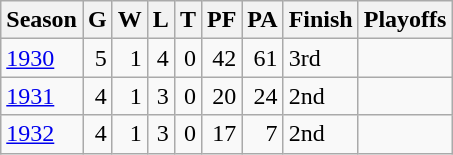<table class="wikitable">
<tr>
<th>Season</th>
<th>G</th>
<th>W</th>
<th>L</th>
<th>T</th>
<th>PF</th>
<th>PA</th>
<th>Finish</th>
<th>Playoffs</th>
</tr>
<tr>
<td><a href='#'>1930</a></td>
<td style="text-align:right">5</td>
<td style="text-align:right">1</td>
<td style="text-align:right">4</td>
<td style="text-align:right">0</td>
<td style="text-align:right">42</td>
<td style="text-align:right">61</td>
<td>3rd</td>
<td></td>
</tr>
<tr>
<td><a href='#'>1931</a></td>
<td style="text-align:right">4</td>
<td style="text-align:right">1</td>
<td style="text-align:right">3</td>
<td style="text-align:right">0</td>
<td style="text-align:right">20</td>
<td style="text-align:right">24</td>
<td>2nd</td>
<td></td>
</tr>
<tr>
<td><a href='#'>1932</a></td>
<td style="text-align:right">4</td>
<td style="text-align:right">1</td>
<td style="text-align:right">3</td>
<td style="text-align:right">0</td>
<td style="text-align:right">17</td>
<td style="text-align:right">7</td>
<td>2nd</td>
<td></td>
</tr>
</table>
